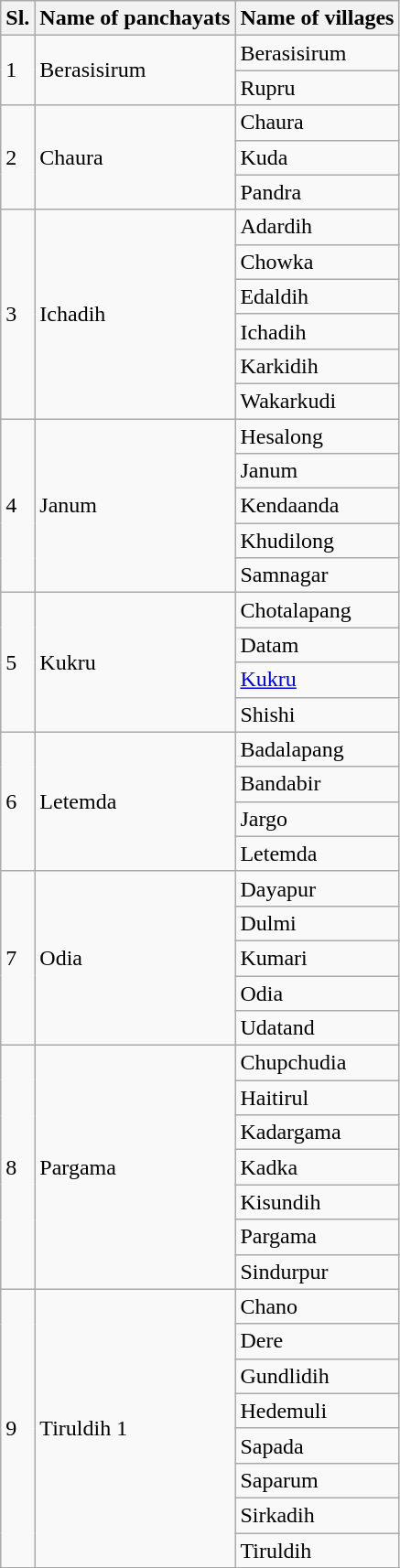<table class="wikitable plainrowheaders sortable">
<tr>
<th scope="col">Sl.</th>
<th scope="col">Name of panchayats</th>
<th scope="col">Name of villages</th>
</tr>
<tr>
<td rowspan="2">1</td>
<td rowspan="2">Berasisirum</td>
<td>Berasisirum</td>
</tr>
<tr>
<td>Rupru</td>
</tr>
<tr>
<td rowspan="3">2</td>
<td rowspan="3">Chaura</td>
<td>Chaura</td>
</tr>
<tr>
<td>Kuda</td>
</tr>
<tr>
<td>Pandra</td>
</tr>
<tr>
<td rowspan="6">3</td>
<td rowspan="6">Ichadih</td>
<td>Adardih</td>
</tr>
<tr>
<td>Chowka</td>
</tr>
<tr>
<td>Edaldih</td>
</tr>
<tr>
<td>Ichadih</td>
</tr>
<tr>
<td>Karkidih</td>
</tr>
<tr>
<td>Wakarkudi</td>
</tr>
<tr>
<td rowspan="5">4</td>
<td rowspan="5">Janum</td>
<td>Hesalong</td>
</tr>
<tr>
<td>Janum</td>
</tr>
<tr>
<td>Kendaanda</td>
</tr>
<tr>
<td>Khudilong</td>
</tr>
<tr>
<td>Samnagar</td>
</tr>
<tr>
<td rowspan="4">5</td>
<td rowspan="4">Kukru</td>
<td>Chotalapang</td>
</tr>
<tr>
<td>Datam</td>
</tr>
<tr>
<td><a href='#'>Kukru</a></td>
</tr>
<tr>
<td>Shishi</td>
</tr>
<tr>
<td rowspan="4">6</td>
<td rowspan="4">Letemda</td>
<td>Badalapang</td>
</tr>
<tr>
<td>Bandabir</td>
</tr>
<tr>
<td>Jargo</td>
</tr>
<tr>
<td>Letemda</td>
</tr>
<tr>
<td rowspan="5">7</td>
<td rowspan="5">Odia</td>
<td>Dayapur</td>
</tr>
<tr>
<td>Dulmi</td>
</tr>
<tr>
<td>Kumari</td>
</tr>
<tr>
<td>Odia</td>
</tr>
<tr>
<td>Udatand</td>
</tr>
<tr>
<td rowspan="7">8</td>
<td rowspan="7">Pargama</td>
<td>Chupchudia</td>
</tr>
<tr>
<td>Haitirul</td>
</tr>
<tr>
<td>Kadargama</td>
</tr>
<tr>
<td>Kadka</td>
</tr>
<tr>
<td>Kisundih</td>
</tr>
<tr>
<td>Pargama</td>
</tr>
<tr>
<td>Sindurpur</td>
</tr>
<tr>
<td rowspan="8">9</td>
<td rowspan="8">Tiruldih 1</td>
<td>Chano</td>
</tr>
<tr>
<td>Dere</td>
</tr>
<tr>
<td>Gundlidih</td>
</tr>
<tr>
<td>Hedemuli</td>
</tr>
<tr>
<td>Sapada</td>
</tr>
<tr>
<td>Saparum</td>
</tr>
<tr>
<td>Sirkadih</td>
</tr>
<tr>
<td>Tiruldih</td>
</tr>
<tr>
</tr>
</table>
